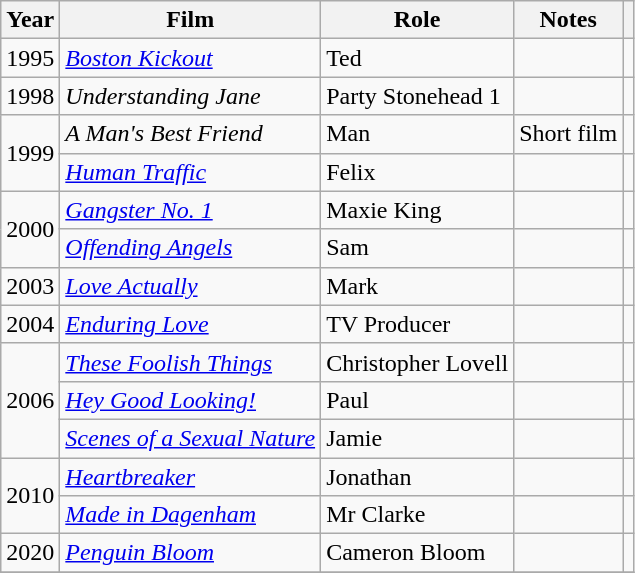<table class="wikitable sortable">
<tr>
<th>Year</th>
<th>Film</th>
<th>Role</th>
<th class="unsortable">Notes</th>
<th></th>
</tr>
<tr>
<td>1995</td>
<td><em><a href='#'>Boston Kickout</a></em></td>
<td>Ted</td>
<td></td>
<td></td>
</tr>
<tr>
<td>1998</td>
<td><em>Understanding Jane</em></td>
<td>Party Stonehead 1</td>
<td></td>
<td></td>
</tr>
<tr>
<td rowspan="2">1999</td>
<td><em>A Man's Best Friend</em></td>
<td>Man</td>
<td>Short film</td>
<td></td>
</tr>
<tr>
<td><em><a href='#'>Human Traffic</a></em></td>
<td>Felix</td>
<td></td>
<td></td>
</tr>
<tr>
<td rowspan="2">2000</td>
<td><em><a href='#'>Gangster No. 1</a></em></td>
<td>Maxie King</td>
<td></td>
<td></td>
</tr>
<tr>
<td><em><a href='#'>Offending Angels</a></em></td>
<td>Sam</td>
<td></td>
<td></td>
</tr>
<tr>
<td>2003</td>
<td><em><a href='#'>Love Actually</a></em></td>
<td>Mark</td>
<td></td>
<td></td>
</tr>
<tr>
<td>2004</td>
<td><em><a href='#'>Enduring Love</a></em></td>
<td>TV Producer</td>
<td></td>
<td></td>
</tr>
<tr>
<td rowspan="3">2006</td>
<td><em><a href='#'>These Foolish Things</a></em></td>
<td>Christopher Lovell</td>
<td></td>
<td></td>
</tr>
<tr>
<td><em><a href='#'>Hey Good Looking!</a></em></td>
<td>Paul</td>
<td></td>
<td></td>
</tr>
<tr>
<td><em><a href='#'>Scenes of a Sexual Nature</a></em></td>
<td>Jamie</td>
<td></td>
<td></td>
</tr>
<tr>
<td rowspan="2">2010</td>
<td><em><a href='#'>Heartbreaker</a></em></td>
<td>Jonathan</td>
<td></td>
<td></td>
</tr>
<tr>
<td><em><a href='#'>Made in Dagenham</a></em></td>
<td>Mr Clarke</td>
<td></td>
<td></td>
</tr>
<tr>
<td>2020</td>
<td><em><a href='#'>Penguin Bloom</a></em></td>
<td>Cameron Bloom</td>
<td></td>
<td></td>
</tr>
<tr>
</tr>
</table>
